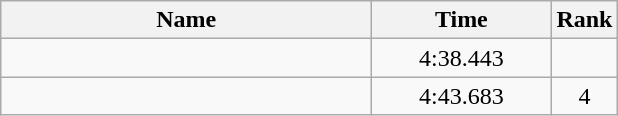<table class="wikitable" style="text-align:center;">
<tr>
<th style="width:15em">Name</th>
<th style="width:7em">Time</th>
<th>Rank</th>
</tr>
<tr>
<td align="left"></td>
<td>4:38.443</td>
<td></td>
</tr>
<tr>
<td align="left"></td>
<td>4:43.683</td>
<td>4</td>
</tr>
</table>
